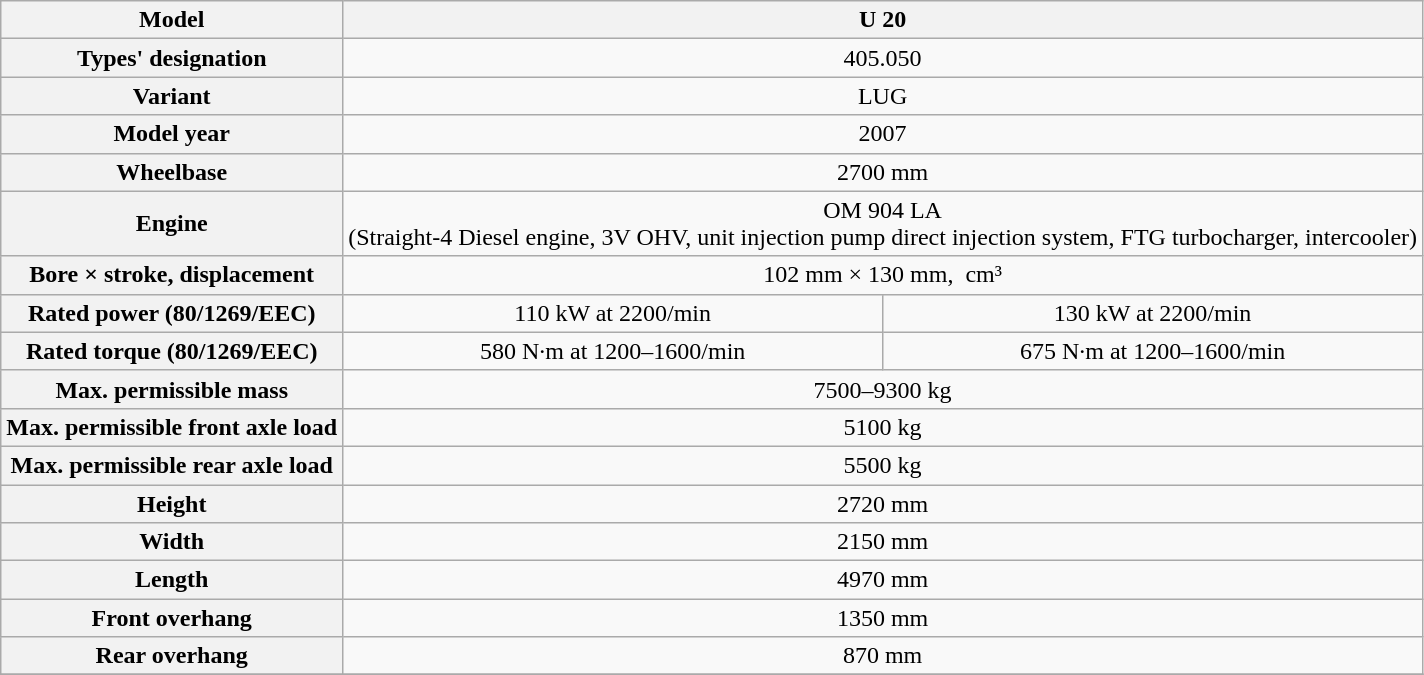<table class="wikitable" style="text-align: center;">
<tr>
<th>Model</th>
<th colspan="2">U 20</th>
</tr>
<tr>
<th>Types' designation</th>
<td colspan="2">405.050</td>
</tr>
<tr>
<th>Variant</th>
<td colspan="2">LUG</td>
</tr>
<tr>
<th>Model year</th>
<td colspan="2">2007</td>
</tr>
<tr>
<th>Wheelbase</th>
<td colspan="2">2700 mm</td>
</tr>
<tr>
<th>Engine</th>
<td colspan="2">OM 904 LA<br>(Straight-4 Diesel engine, 3V OHV, unit injection pump direct injection system, FTG turbocharger, intercooler)</td>
</tr>
<tr>
<th>Bore × stroke, displacement</th>
<td colspan="2">102 mm × 130 mm,  cm³</td>
</tr>
<tr>
<th>Rated power (80/1269/EEC)</th>
<td>110 kW at 2200/min</td>
<td>130 kW at 2200/min</td>
</tr>
<tr>
<th>Rated torque (80/1269/EEC)</th>
<td>580 N·m at 1200–1600/min</td>
<td>675 N·m at 1200–1600/min</td>
</tr>
<tr>
<th>Max. permissible mass</th>
<td colspan="2">7500–9300 kg</td>
</tr>
<tr>
<th>Max. permissible front axle load</th>
<td colspan="2">5100 kg</td>
</tr>
<tr>
<th>Max. permissible rear axle load</th>
<td colspan="2">5500 kg</td>
</tr>
<tr>
<th>Height</th>
<td colspan="2">2720 mm</td>
</tr>
<tr>
<th>Width</th>
<td colspan="2">2150 mm</td>
</tr>
<tr>
<th>Length</th>
<td colspan="2">4970 mm</td>
</tr>
<tr>
<th>Front overhang</th>
<td colspan="2">1350 mm</td>
</tr>
<tr>
<th>Rear overhang</th>
<td colspan="2">870 mm</td>
</tr>
<tr>
</tr>
</table>
